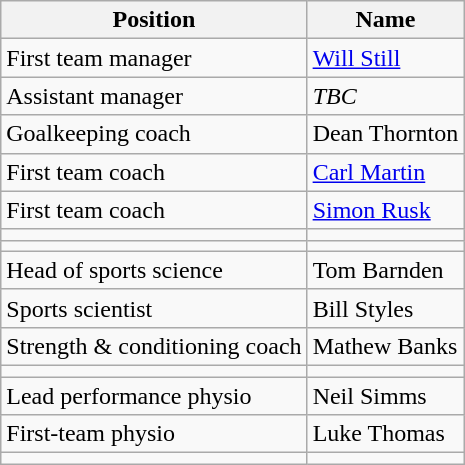<table class="wikitable">
<tr>
<th>Position</th>
<th>Name</th>
</tr>
<tr>
<td>First team manager</td>
<td><a href='#'>Will Still</a></td>
</tr>
<tr>
<td>Assistant manager</td>
<td><em>TBC</em></td>
</tr>
<tr>
<td>Goalkeeping coach</td>
<td>Dean Thornton</td>
</tr>
<tr>
<td>First team coach</td>
<td><a href='#'>Carl Martin</a></td>
</tr>
<tr>
<td>First team coach</td>
<td><a href='#'>Simon Rusk</a></td>
</tr>
<tr>
<td></td>
<td></td>
</tr>
<tr>
<td></td>
<td></td>
</tr>
<tr>
<td>Head of sports science</td>
<td>Tom Barnden</td>
</tr>
<tr>
<td>Sports scientist</td>
<td>Bill Styles</td>
</tr>
<tr>
<td>Strength & conditioning coach</td>
<td>Mathew Banks</td>
</tr>
<tr>
<td></td>
<td></td>
</tr>
<tr>
<td>Lead performance physio</td>
<td>Neil Simms</td>
</tr>
<tr>
<td>First-team physio</td>
<td>Luke Thomas</td>
</tr>
<tr>
<td></td>
<td></td>
</tr>
</table>
